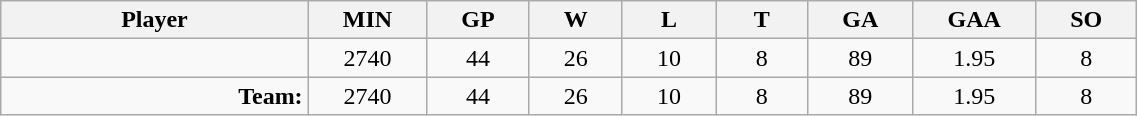<table class="wikitable sortable" width="60%">
<tr>
<th bgcolor="#DDDDFF" width="10%">Player</th>
<th width="3%" bgcolor="#DDDDFF" title="Minutes played">MIN</th>
<th width="3%" bgcolor="#DDDDFF" title="Games played in">GP</th>
<th width="3%" bgcolor="#DDDDFF" title="Wins">W</th>
<th width="3%" bgcolor="#DDDDFF"title="Losses">L</th>
<th width="3%" bgcolor="#DDDDFF" title="Ties">T</th>
<th width="3%" bgcolor="#DDDDFF" title="Goals against">GA</th>
<th width="3%" bgcolor="#DDDDFF" title="Goals against average">GAA</th>
<th width="3%" bgcolor="#DDDDFF"title="Shut-outs">SO</th>
</tr>
<tr align="center">
<td align="right"></td>
<td>2740</td>
<td>44</td>
<td>26</td>
<td>10</td>
<td>8</td>
<td>89</td>
<td>1.95</td>
<td>8</td>
</tr>
<tr align="center">
<td align="right"><strong>Team:</strong></td>
<td>2740</td>
<td>44</td>
<td>26</td>
<td>10</td>
<td>8</td>
<td>89</td>
<td>1.95</td>
<td>8</td>
</tr>
</table>
